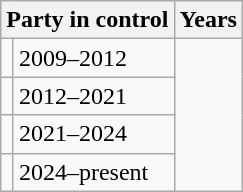<table class="wikitable">
<tr>
<th colspan="2">Party in control</th>
<th>Years</th>
</tr>
<tr>
<td></td>
<td>2009–2012</td>
</tr>
<tr>
<td></td>
<td>2012–2021</td>
</tr>
<tr>
<td></td>
<td>2021–2024</td>
</tr>
<tr>
<td></td>
<td>2024–present</td>
</tr>
</table>
